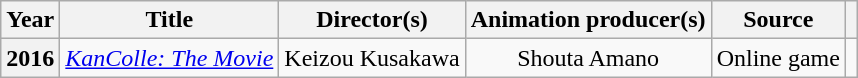<table class="wikitable sortable plainrowheaders">
<tr>
<th scope="col" class="unsortable" width=10>Year</th>
<th scope="col">Title</th>
<th scope="col">Director(s)</th>
<th scope="col">Animation producer(s)</th>
<th scope="col">Source</th>
<th scope="col" class="unsortable"></th>
</tr>
<tr>
<th scope="row">2016</th>
<td><em><a href='#'>KanColle: The Movie</a></em></td>
<td style=text-align:center>Keizou Kusakawa</td>
<td style=text-align:center>Shouta Amano</td>
<td>Online game</td>
<td></td>
</tr>
</table>
